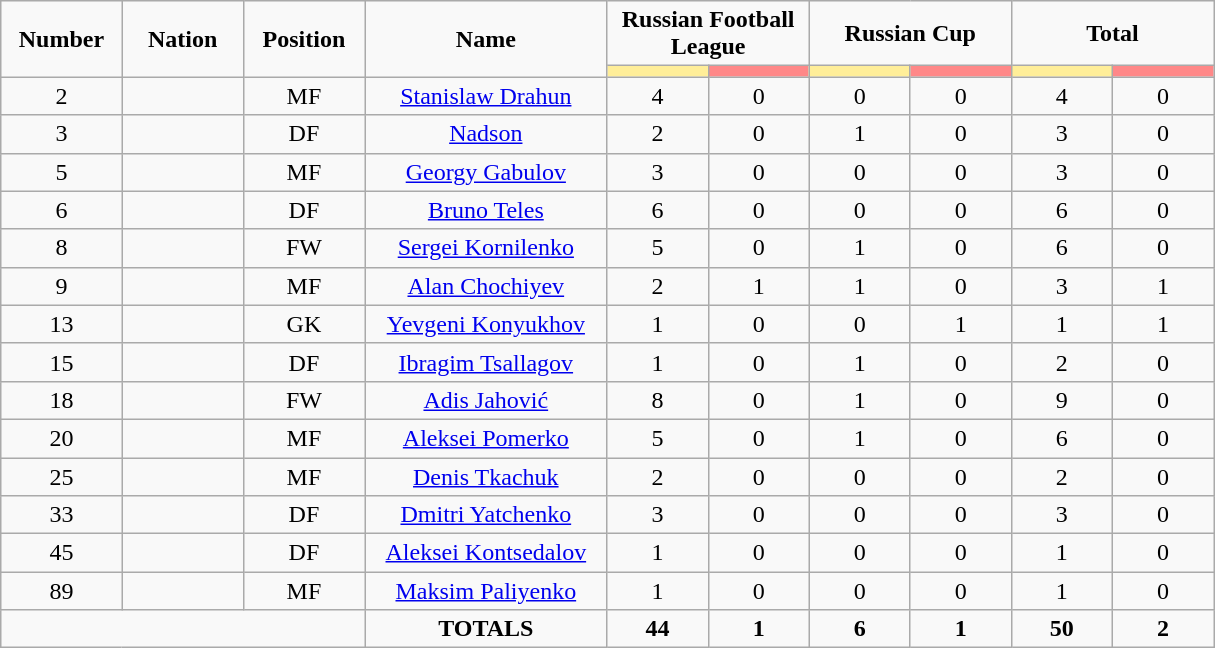<table class="wikitable" style="font-size: 100%; text-align: center;">
<tr>
<td rowspan=2 width="10%" align=center><strong>Number</strong></td>
<td rowspan=2 width="10%" align=center><strong>Nation</strong></td>
<td rowspan=2 width="10%" align=center><strong>Position</strong></td>
<td rowspan=2 width="20%" align=center><strong>Name</strong></td>
<td colspan=2 align=center><strong>Russian Football League</strong></td>
<td colspan=2 align=center><strong>Russian Cup</strong></td>
<td colspan=2 align=center><strong>Total</strong></td>
</tr>
<tr>
<th width=60 style="background: #FFEE99"></th>
<th width=60 style="background: #FF8888"></th>
<th width=60 style="background: #FFEE99"></th>
<th width=60 style="background: #FF8888"></th>
<th width=60 style="background: #FFEE99"></th>
<th width=60 style="background: #FF8888"></th>
</tr>
<tr>
<td>2</td>
<td></td>
<td>MF</td>
<td><a href='#'>Stanislaw Drahun</a></td>
<td>4</td>
<td>0</td>
<td>0</td>
<td>0</td>
<td>4</td>
<td>0</td>
</tr>
<tr>
<td>3</td>
<td></td>
<td>DF</td>
<td><a href='#'>Nadson</a></td>
<td>2</td>
<td>0</td>
<td>1</td>
<td>0</td>
<td>3</td>
<td>0</td>
</tr>
<tr>
<td>5</td>
<td></td>
<td>MF</td>
<td><a href='#'>Georgy Gabulov</a></td>
<td>3</td>
<td>0</td>
<td>0</td>
<td>0</td>
<td>3</td>
<td>0</td>
</tr>
<tr>
<td>6</td>
<td></td>
<td>DF</td>
<td><a href='#'>Bruno Teles</a></td>
<td>6</td>
<td>0</td>
<td>0</td>
<td>0</td>
<td>6</td>
<td>0</td>
</tr>
<tr>
<td>8</td>
<td></td>
<td>FW</td>
<td><a href='#'>Sergei Kornilenko</a></td>
<td>5</td>
<td>0</td>
<td>1</td>
<td>0</td>
<td>6</td>
<td>0</td>
</tr>
<tr>
<td>9</td>
<td></td>
<td>MF</td>
<td><a href='#'>Alan Chochiyev</a></td>
<td>2</td>
<td>1</td>
<td>1</td>
<td>0</td>
<td>3</td>
<td>1</td>
</tr>
<tr>
<td>13</td>
<td></td>
<td>GK</td>
<td><a href='#'>Yevgeni Konyukhov</a></td>
<td>1</td>
<td>0</td>
<td>0</td>
<td>1</td>
<td>1</td>
<td>1</td>
</tr>
<tr>
<td>15</td>
<td></td>
<td>DF</td>
<td><a href='#'>Ibragim Tsallagov</a></td>
<td>1</td>
<td>0</td>
<td>1</td>
<td>0</td>
<td>2</td>
<td>0</td>
</tr>
<tr>
<td>18</td>
<td></td>
<td>FW</td>
<td><a href='#'>Adis Jahović</a></td>
<td>8</td>
<td>0</td>
<td>1</td>
<td>0</td>
<td>9</td>
<td>0</td>
</tr>
<tr>
<td>20</td>
<td></td>
<td>MF</td>
<td><a href='#'>Aleksei Pomerko</a></td>
<td>5</td>
<td>0</td>
<td>1</td>
<td>0</td>
<td>6</td>
<td>0</td>
</tr>
<tr>
<td>25</td>
<td></td>
<td>MF</td>
<td><a href='#'>Denis Tkachuk</a></td>
<td>2</td>
<td>0</td>
<td>0</td>
<td>0</td>
<td>2</td>
<td>0</td>
</tr>
<tr>
<td>33</td>
<td></td>
<td>DF</td>
<td><a href='#'>Dmitri Yatchenko</a></td>
<td>3</td>
<td>0</td>
<td>0</td>
<td>0</td>
<td>3</td>
<td>0</td>
</tr>
<tr>
<td>45</td>
<td></td>
<td>DF</td>
<td><a href='#'>Aleksei Kontsedalov</a></td>
<td>1</td>
<td>0</td>
<td>0</td>
<td>0</td>
<td>1</td>
<td>0</td>
</tr>
<tr>
<td>89</td>
<td></td>
<td>MF</td>
<td><a href='#'>Maksim Paliyenko</a></td>
<td>1</td>
<td>0</td>
<td>0</td>
<td>0</td>
<td>1</td>
<td>0</td>
</tr>
<tr>
<td colspan=3></td>
<td><strong>TOTALS</strong></td>
<td><strong>44</strong></td>
<td><strong>1</strong></td>
<td><strong>6</strong></td>
<td><strong>1</strong></td>
<td><strong>50</strong></td>
<td><strong>2</strong></td>
</tr>
</table>
